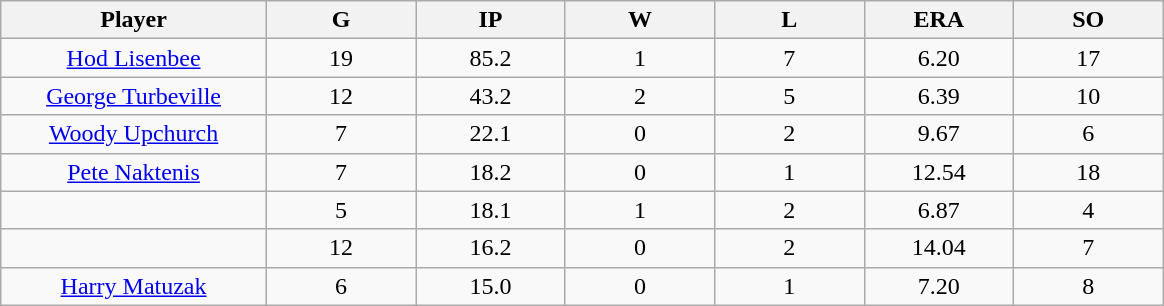<table class="wikitable sortable">
<tr>
<th bgcolor="#DDDDFF" width="16%">Player</th>
<th bgcolor="#DDDDFF" width="9%">G</th>
<th bgcolor="#DDDDFF" width="9%">IP</th>
<th bgcolor="#DDDDFF" width="9%">W</th>
<th bgcolor="#DDDDFF" width="9%">L</th>
<th bgcolor="#DDDDFF" width="9%">ERA</th>
<th bgcolor="#DDDDFF" width="9%">SO</th>
</tr>
<tr align="center">
<td><a href='#'>Hod Lisenbee</a></td>
<td>19</td>
<td>85.2</td>
<td>1</td>
<td>7</td>
<td>6.20</td>
<td>17</td>
</tr>
<tr align=center>
<td><a href='#'>George Turbeville</a></td>
<td>12</td>
<td>43.2</td>
<td>2</td>
<td>5</td>
<td>6.39</td>
<td>10</td>
</tr>
<tr align=center>
<td><a href='#'>Woody Upchurch</a></td>
<td>7</td>
<td>22.1</td>
<td>0</td>
<td>2</td>
<td>9.67</td>
<td>6</td>
</tr>
<tr align=center>
<td><a href='#'>Pete Naktenis</a></td>
<td>7</td>
<td>18.2</td>
<td>0</td>
<td>1</td>
<td>12.54</td>
<td>18</td>
</tr>
<tr align=center>
<td></td>
<td>5</td>
<td>18.1</td>
<td>1</td>
<td>2</td>
<td>6.87</td>
<td>4</td>
</tr>
<tr align="center">
<td></td>
<td>12</td>
<td>16.2</td>
<td>0</td>
<td>2</td>
<td>14.04</td>
<td>7</td>
</tr>
<tr align="center">
<td><a href='#'>Harry Matuzak</a></td>
<td>6</td>
<td>15.0</td>
<td>0</td>
<td>1</td>
<td>7.20</td>
<td>8</td>
</tr>
</table>
